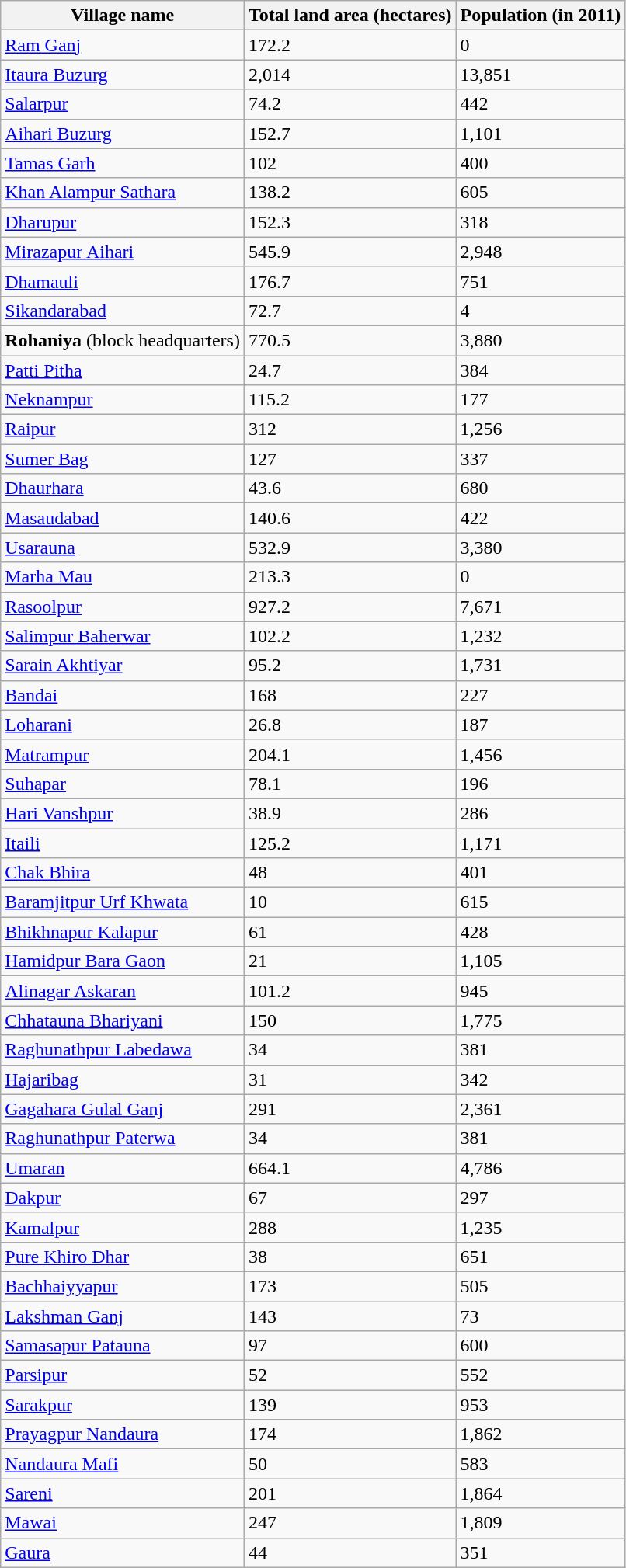<table class="wikitable sortable">
<tr>
<th>Village name</th>
<th>Total land area (hectares)</th>
<th>Population (in 2011)</th>
</tr>
<tr>
<td><a href='#'>Ram Ganj</a></td>
<td>172.2</td>
<td>0</td>
</tr>
<tr>
<td><a href='#'>Itaura Buzurg</a></td>
<td>2,014</td>
<td>13,851</td>
</tr>
<tr>
<td><a href='#'>Salarpur</a></td>
<td>74.2</td>
<td>442</td>
</tr>
<tr>
<td><a href='#'>Aihari Buzurg</a></td>
<td>152.7</td>
<td>1,101</td>
</tr>
<tr>
<td><a href='#'>Tamas Garh</a></td>
<td>102</td>
<td>400</td>
</tr>
<tr>
<td><a href='#'>Khan Alampur Sathara</a></td>
<td>138.2</td>
<td>605</td>
</tr>
<tr>
<td><a href='#'>Dharupur</a></td>
<td>152.3</td>
<td>318</td>
</tr>
<tr>
<td><a href='#'>Mirazapur Aihari</a></td>
<td>545.9</td>
<td>2,948</td>
</tr>
<tr>
<td><a href='#'>Dhamauli</a></td>
<td>176.7</td>
<td>751</td>
</tr>
<tr>
<td><a href='#'>Sikandarabad</a></td>
<td>72.7</td>
<td>4</td>
</tr>
<tr>
<td><strong>Rohaniya</strong> (block headquarters)</td>
<td>770.5</td>
<td>3,880</td>
</tr>
<tr>
<td><a href='#'>Patti Pitha</a></td>
<td>24.7</td>
<td>384</td>
</tr>
<tr>
<td><a href='#'>Neknampur</a></td>
<td>115.2</td>
<td>177</td>
</tr>
<tr>
<td><a href='#'>Raipur</a></td>
<td>312</td>
<td>1,256</td>
</tr>
<tr>
<td><a href='#'>Sumer Bag</a></td>
<td>127</td>
<td>337</td>
</tr>
<tr>
<td><a href='#'>Dhaurhara</a></td>
<td>43.6</td>
<td>680</td>
</tr>
<tr>
<td><a href='#'>Masaudabad</a></td>
<td>140.6</td>
<td>422</td>
</tr>
<tr>
<td><a href='#'>Usarauna</a></td>
<td>532.9</td>
<td>3,380</td>
</tr>
<tr>
<td><a href='#'>Marha Mau</a></td>
<td>213.3</td>
<td>0</td>
</tr>
<tr>
<td><a href='#'>Rasoolpur</a></td>
<td>927.2</td>
<td>7,671</td>
</tr>
<tr>
<td><a href='#'>Salimpur Baherwar</a></td>
<td>102.2</td>
<td>1,232</td>
</tr>
<tr>
<td><a href='#'>Sarain Akhtiyar</a></td>
<td>95.2</td>
<td>1,731</td>
</tr>
<tr>
<td><a href='#'>Bandai</a></td>
<td>168</td>
<td>227</td>
</tr>
<tr>
<td><a href='#'>Loharani</a></td>
<td>26.8</td>
<td>187</td>
</tr>
<tr>
<td><a href='#'>Matrampur</a></td>
<td>204.1</td>
<td>1,456</td>
</tr>
<tr>
<td><a href='#'>Suhapar</a></td>
<td>78.1</td>
<td>196</td>
</tr>
<tr>
<td><a href='#'>Hari Vanshpur</a></td>
<td>38.9</td>
<td>286</td>
</tr>
<tr>
<td><a href='#'>Itaili</a></td>
<td>125.2</td>
<td>1,171</td>
</tr>
<tr>
<td><a href='#'>Chak Bhira</a></td>
<td>48</td>
<td>401</td>
</tr>
<tr>
<td><a href='#'>Baramjitpur Urf Khwata</a></td>
<td>10</td>
<td>615</td>
</tr>
<tr>
<td><a href='#'>Bhikhnapur Kalapur</a></td>
<td>61</td>
<td>428</td>
</tr>
<tr>
<td><a href='#'>Hamidpur Bara Gaon</a></td>
<td>21</td>
<td>1,105</td>
</tr>
<tr>
<td><a href='#'>Alinagar Askaran</a></td>
<td>101.2</td>
<td>945</td>
</tr>
<tr>
<td><a href='#'>Chhatauna Bhariyani</a></td>
<td>150</td>
<td>1,775</td>
</tr>
<tr>
<td><a href='#'>Raghunathpur Labedawa</a></td>
<td>34</td>
<td>381</td>
</tr>
<tr>
<td><a href='#'>Hajaribag</a></td>
<td>31</td>
<td>342</td>
</tr>
<tr>
<td><a href='#'>Gagahara Gulal Ganj</a></td>
<td>291</td>
<td>2,361</td>
</tr>
<tr>
<td><a href='#'>Raghunathpur Paterwa</a></td>
<td>34</td>
<td>381</td>
</tr>
<tr>
<td><a href='#'>Umaran</a></td>
<td>664.1</td>
<td>4,786</td>
</tr>
<tr>
<td><a href='#'>Dakpur</a></td>
<td>67</td>
<td>297</td>
</tr>
<tr>
<td><a href='#'>Kamalpur</a></td>
<td>288</td>
<td>1,235</td>
</tr>
<tr>
<td><a href='#'>Pure Khiro Dhar</a></td>
<td>38</td>
<td>651</td>
</tr>
<tr>
<td><a href='#'>Bachhaiyyapur</a></td>
<td>173</td>
<td>505</td>
</tr>
<tr>
<td><a href='#'>Lakshman Ganj</a></td>
<td>143</td>
<td>73</td>
</tr>
<tr>
<td><a href='#'>Samasapur Patauna</a></td>
<td>97</td>
<td>600</td>
</tr>
<tr>
<td><a href='#'>Parsipur</a></td>
<td>52</td>
<td>552</td>
</tr>
<tr>
<td><a href='#'>Sarakpur</a></td>
<td>139</td>
<td>953</td>
</tr>
<tr>
<td><a href='#'>Prayagpur Nandaura</a></td>
<td>174</td>
<td>1,862</td>
</tr>
<tr>
<td><a href='#'>Nandaura Mafi</a></td>
<td>50</td>
<td>583</td>
</tr>
<tr>
<td><a href='#'>Sareni</a></td>
<td>201</td>
<td>1,864</td>
</tr>
<tr>
<td><a href='#'>Mawai</a></td>
<td>247</td>
<td>1,809</td>
</tr>
<tr>
<td><a href='#'>Gaura</a></td>
<td>44</td>
<td>351</td>
</tr>
</table>
